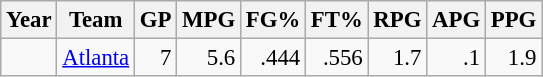<table class="wikitable sortable" style="font-size:95%; text-align:right;">
<tr>
<th>Year</th>
<th>Team</th>
<th>GP</th>
<th>MPG</th>
<th>FG%</th>
<th>FT%</th>
<th>RPG</th>
<th>APG</th>
<th>PPG</th>
</tr>
<tr>
<td style="text-align:left;"></td>
<td style="text-align:left;"><a href='#'>Atlanta</a></td>
<td>7</td>
<td>5.6</td>
<td>.444</td>
<td>.556</td>
<td>1.7</td>
<td>.1</td>
<td>1.9</td>
</tr>
</table>
